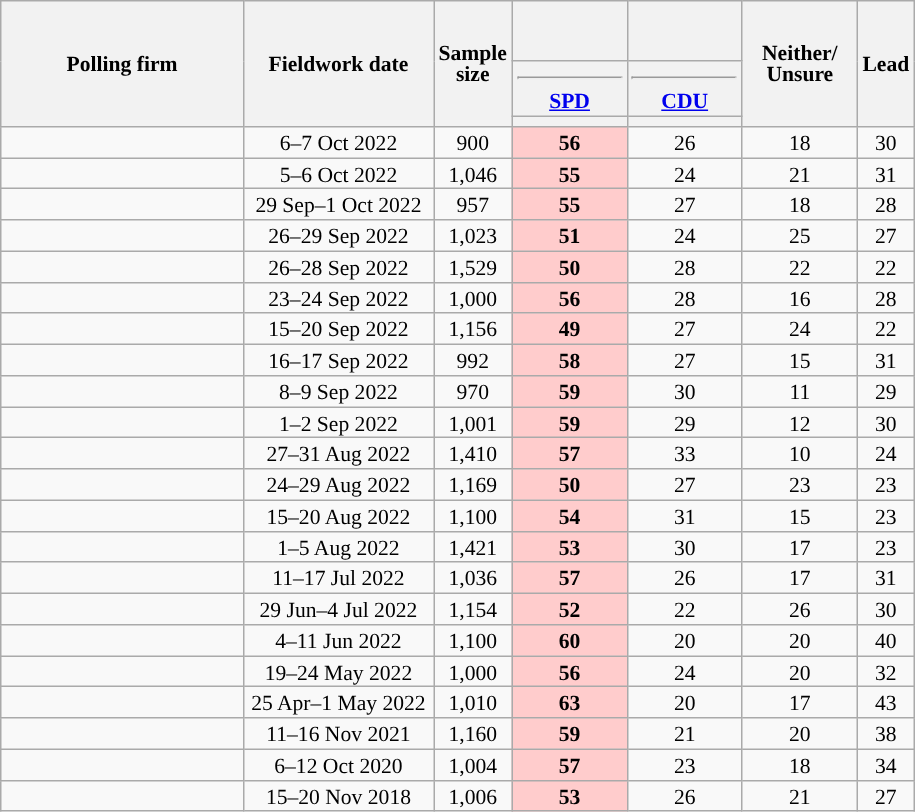<table class="wikitable sortable" style="text-align:center;font-size:90%;line-height:14px;">
<tr style="height:40px;">
<th style="width:155px;" rowspan="3">Polling firm</th>
<th style="width:120px;" rowspan="3">Fieldwork date</th>
<th style="width:35px;" rowspan="3">Sample<br>size</th>
<th class="unsortable" style="width:70px;"></th>
<th class="unsortable" style="width:70px;"></th>
<th class="unsortable" style="width:70px;" rowspan="3">Neither/<br>Unsure</th>
<th style="width:30px;" rowspan="3">Lead</th>
</tr>
<tr>
<th class="unsortable" style="width:40px;"><hr><a href='#'>SPD</a></th>
<th class="unsortable" style="width:40px;"><hr><a href='#'>CDU</a></th>
</tr>
<tr>
<th style="background:"></th>
<th style="background:"></th>
</tr>
<tr>
<td></td>
<td data-sort-value="2022-10-07">6–7 Oct 2022</td>
<td>900</td>
<td style="background:#FFCCCC"><strong>56</strong></td>
<td>26</td>
<td>18</td>
<td style="background:">30</td>
</tr>
<tr>
<td></td>
<td data-sort-value="2022-10-06">5–6 Oct 2022</td>
<td>1,046</td>
<td style="background:#FFCCCC"><strong>55</strong></td>
<td>24</td>
<td>21</td>
<td style="background:">31</td>
</tr>
<tr>
<td></td>
<td data-sort-value="2022-10-01">29 Sep–1 Oct 2022</td>
<td>957</td>
<td style="background:#FFCCCC"><strong>55</strong></td>
<td>27</td>
<td>18</td>
<td style="background:">28</td>
</tr>
<tr>
<td></td>
<td data-sort-value="2022-09-29">26–29 Sep 2022</td>
<td>1,023</td>
<td style="background:#FFCCCC"><strong>51</strong></td>
<td>24</td>
<td>25</td>
<td style="background:">27</td>
</tr>
<tr>
<td></td>
<td data-sort-value="2022-09-28">26–28 Sep 2022</td>
<td>1,529</td>
<td style="background:#FFCCCC"><strong>50</strong></td>
<td>28</td>
<td>22</td>
<td style="background:">22</td>
</tr>
<tr>
<td></td>
<td data-sort-value="2022-09-24">23–24 Sep 2022</td>
<td>1,000</td>
<td style="background:#FFCCCC"><strong>56</strong></td>
<td>28</td>
<td>16</td>
<td style="background:">28</td>
</tr>
<tr>
<td></td>
<td data-sort-value="2022-09-20">15–20 Sep 2022</td>
<td>1,156</td>
<td style="background:#FFCCCC"><strong>49</strong></td>
<td>27</td>
<td>24</td>
<td style="background:">22</td>
</tr>
<tr>
<td></td>
<td data-sort-value="2022-09-17">16–17 Sep 2022</td>
<td>992</td>
<td style="background:#FFCCCC"><strong>58</strong></td>
<td>27</td>
<td>15</td>
<td style="background:">31</td>
</tr>
<tr>
<td></td>
<td data-sort-value="2022-09-09">8–9 Sep 2022</td>
<td>970</td>
<td style="background:#FFCCCC"><strong>59</strong></td>
<td>30</td>
<td>11</td>
<td style="background:">29</td>
</tr>
<tr>
<td></td>
<td data-sort-value="2022-09-02">1–2 Sep 2022</td>
<td>1,001</td>
<td style="background:#FFCCCC"><strong>59</strong></td>
<td>29</td>
<td>12</td>
<td style="background:">30</td>
</tr>
<tr>
<td></td>
<td data-sort-value="2022-08-31">27–31 Aug 2022</td>
<td>1,410</td>
<td style="background:#FFCCCC"><strong>57</strong></td>
<td>33</td>
<td>10</td>
<td style="background:">24</td>
</tr>
<tr>
<td></td>
<td data-sort-value="2022-08-29">24–29 Aug 2022</td>
<td>1,169</td>
<td style="background:#FFCCCC"><strong>50</strong></td>
<td>27</td>
<td>23</td>
<td style="background:">23</td>
</tr>
<tr>
<td></td>
<td data-sort-value="2022-08-20">15–20 Aug 2022</td>
<td>1,100</td>
<td style="background:#FFCCCC"><strong>54</strong></td>
<td>31</td>
<td>15</td>
<td style="background:">23</td>
</tr>
<tr>
<td></td>
<td data-sort-value="2022-08-05">1–5 Aug 2022</td>
<td>1,421</td>
<td style="background:#FFCCCC"><strong>53</strong></td>
<td>30</td>
<td>17</td>
<td style="background:">23</td>
</tr>
<tr>
<td></td>
<td data-sort-value="2022-07-17">11–17 Jul 2022</td>
<td>1,036</td>
<td style="background:#FFCCCC"><strong>57</strong></td>
<td>26</td>
<td>17</td>
<td style="background:">31</td>
</tr>
<tr>
<td></td>
<td data-sort-value="2022-07-06">29 Jun–4 Jul 2022</td>
<td>1,154</td>
<td style="background:#FFCCCC"><strong>52</strong></td>
<td>22</td>
<td>26</td>
<td style="background:">30</td>
</tr>
<tr>
<td></td>
<td data-sort-value="2022-06-11">4–11 Jun 2022</td>
<td>1,100</td>
<td style="background:#FFCCCC"><strong>60</strong></td>
<td>20</td>
<td>20</td>
<td style="background:">40</td>
</tr>
<tr>
<td></td>
<td data-sort-value="2022-05-24">19–24 May 2022</td>
<td>1,000</td>
<td style="background:#FFCCCC"><strong>56</strong></td>
<td>24</td>
<td>20</td>
<td style="background:">32</td>
</tr>
<tr>
<td></td>
<td data-sort-value="2022-05-01">25 Apr–1 May 2022</td>
<td>1,010</td>
<td style="background:#FFCCCC"><strong>63</strong></td>
<td>20</td>
<td>17</td>
<td style="background:">43</td>
</tr>
<tr>
<td></td>
<td data-sort-value="2022-11-19">11–16 Nov 2021</td>
<td>1,160</td>
<td style="background:#FFCCCC"><strong>59</strong></td>
<td>21</td>
<td>20</td>
<td style="background:">38</td>
</tr>
<tr>
<td></td>
<td data-sort-value="2020-10-15">6–12 Oct 2020</td>
<td>1,004</td>
<td style="background:#FFCCCC"><strong>57</strong></td>
<td>23</td>
<td>18</td>
<td style="background:">34</td>
</tr>
<tr>
<td></td>
<td data-sort-value="2018-11-22">15–20 Nov 2018</td>
<td>1,006</td>
<td style="background:#FFCCCC"><strong>53</strong></td>
<td>26</td>
<td>21</td>
<td style="background:">27</td>
</tr>
</table>
